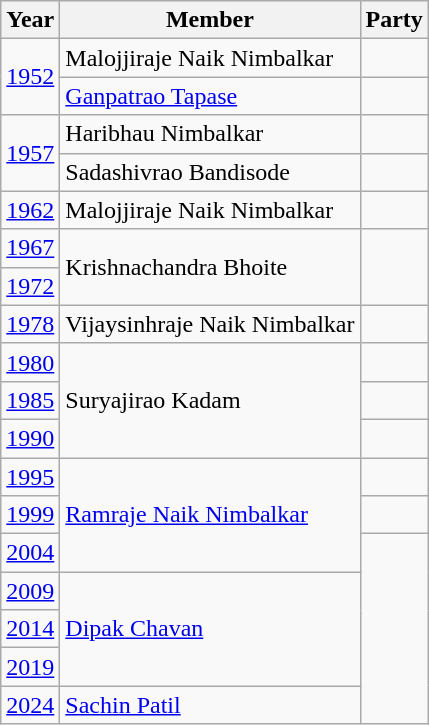<table class="wikitable">
<tr>
<th>Year</th>
<th>Member</th>
<th colspan=2>Party</th>
</tr>
<tr>
<td rowspan="2"><a href='#'>1952</a></td>
<td>Malojjiraje Naik Nimbalkar</td>
<td></td>
</tr>
<tr>
<td><a href='#'>Ganpatrao Tapase</a></td>
</tr>
<tr>
<td rowspan="2"><a href='#'>1957</a></td>
<td>Haribhau Nimbalkar</td>
<td></td>
</tr>
<tr>
<td>Sadashivrao Bandisode</td>
<td></td>
</tr>
<tr>
<td><a href='#'>1962</a></td>
<td>Malojjiraje Naik Nimbalkar</td>
<td></td>
</tr>
<tr>
<td><a href='#'>1967</a></td>
<td rowspan="2">Krishnachandra Bhoite</td>
</tr>
<tr>
<td><a href='#'>1972</a></td>
</tr>
<tr>
<td><a href='#'>1978</a></td>
<td>Vijaysinhraje Naik Nimbalkar</td>
<td></td>
</tr>
<tr>
<td><a href='#'>1980</a></td>
<td rowspan=3>Suryajirao Kadam</td>
<td></td>
</tr>
<tr>
<td><a href='#'>1985</a></td>
<td></td>
</tr>
<tr>
<td><a href='#'>1990</a></td>
<td></td>
</tr>
<tr>
<td><a href='#'>1995</a></td>
<td rowspan=3><a href='#'>Ramraje Naik Nimbalkar</a></td>
<td></td>
</tr>
<tr>
<td><a href='#'>1999</a></td>
<td></td>
</tr>
<tr>
<td><a href='#'>2004</a></td>
</tr>
<tr>
<td><a href='#'>2009</a></td>
<td rowspan="3"><a href='#'>Dipak Chavan</a></td>
</tr>
<tr>
<td><a href='#'>2014</a></td>
</tr>
<tr>
<td><a href='#'>2019</a></td>
</tr>
<tr>
<td><a href='#'>2024</a></td>
<td><a href='#'>Sachin Patil</a></td>
</tr>
</table>
